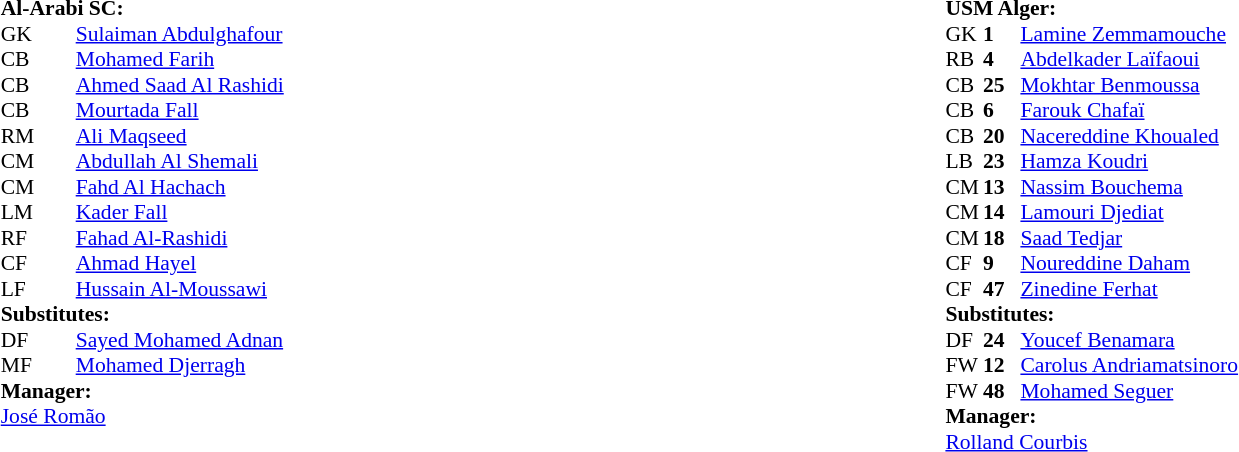<table width="100%">
<tr>
<td valign="top" width="50%"><br><table style="font-size: 90%" cellspacing="0" cellpadding="0" align=center>
<tr>
<td colspan="4"><strong>Al-Arabi SC:</strong></td>
</tr>
<tr>
<th width=25></th>
<th width=25></th>
</tr>
<tr>
<td>GK</td>
<td><strong></strong></td>
<td> <a href='#'>Sulaiman Abdulghafour</a></td>
</tr>
<tr>
<td>CB</td>
<td><strong></strong></td>
<td> <a href='#'>Mohamed Farih</a></td>
</tr>
<tr>
<td>CB</td>
<td><strong></strong></td>
<td> <a href='#'>Ahmed Saad Al Rashidi</a></td>
</tr>
<tr>
<td>CB</td>
<td><strong></strong></td>
<td> <a href='#'>Mourtada Fall</a></td>
<td></td>
</tr>
<tr>
<td>RM</td>
<td><strong></strong></td>
<td> <a href='#'>Ali Maqseed</a></td>
</tr>
<tr>
<td>CM</td>
<td><strong></strong></td>
<td> <a href='#'>Abdullah Al Shemali</a></td>
</tr>
<tr>
<td>CM</td>
<td><strong></strong></td>
<td> <a href='#'>Fahd Al Hachach</a></td>
<td></td>
<td></td>
</tr>
<tr>
<td>LM</td>
<td><strong></strong></td>
<td> <a href='#'>Kader Fall</a></td>
<td></td>
<td></td>
</tr>
<tr>
<td>RF</td>
<td><strong></strong></td>
<td> <a href='#'>Fahad Al-Rashidi</a></td>
<td></td>
</tr>
<tr>
<td>CF</td>
<td><strong></strong></td>
<td> <a href='#'>Ahmad Hayel</a></td>
</tr>
<tr>
<td>LF</td>
<td><strong></strong></td>
<td> <a href='#'>Hussain Al-Moussawi</a></td>
</tr>
<tr>
<td colspan=3><strong>Substitutes:</strong></td>
</tr>
<tr>
<td>DF</td>
<td><strong></strong></td>
<td> <a href='#'>Sayed Mohamed Adnan</a></td>
<td></td>
<td></td>
</tr>
<tr>
<td>MF</td>
<td><strong></strong></td>
<td> <a href='#'>Mohamed Djerragh</a></td>
<td></td>
<td></td>
</tr>
<tr>
<td colspan=3><strong>Manager:</strong></td>
</tr>
<tr>
<td colspan=4> <a href='#'>José Romão</a></td>
</tr>
</table>
</td>
<td valign="top"></td>
<td valign="top" width="50%"><br><table style="font-size: 90%" cellspacing="0" cellpadding="0" align=center>
<tr>
<td colspan="4"><strong>USM Alger:</strong></td>
</tr>
<tr>
<th width=25></th>
<th width=25></th>
</tr>
<tr>
<td>GK</td>
<td><strong>1</strong></td>
<td> <a href='#'>Lamine Zemmamouche</a></td>
</tr>
<tr>
<td>RB</td>
<td><strong>4</strong></td>
<td> <a href='#'>Abdelkader Laïfaoui</a></td>
</tr>
<tr>
<td>CB</td>
<td><strong>25</strong></td>
<td> <a href='#'>Mokhtar Benmoussa</a></td>
</tr>
<tr>
<td>CB</td>
<td><strong>6</strong></td>
<td> <a href='#'>Farouk Chafaï</a></td>
<td></td>
</tr>
<tr>
<td>CB</td>
<td><strong>20</strong></td>
<td> <a href='#'>Nacereddine Khoualed</a></td>
<td></td>
</tr>
<tr>
<td>LB</td>
<td><strong>23</strong></td>
<td> <a href='#'>Hamza Koudri</a></td>
</tr>
<tr>
<td>CM</td>
<td><strong>13</strong></td>
<td> <a href='#'>Nassim Bouchema</a></td>
</tr>
<tr>
<td>CM</td>
<td><strong>14</strong></td>
<td> <a href='#'>Lamouri Djediat</a></td>
</tr>
<tr>
<td>CM</td>
<td><strong>18</strong></td>
<td> <a href='#'>Saad Tedjar</a></td>
<td></td>
<td></td>
</tr>
<tr>
<td>CF</td>
<td><strong>9</strong></td>
<td> <a href='#'>Noureddine Daham</a></td>
<td></td>
<td></td>
</tr>
<tr>
<td>CF</td>
<td><strong>47</strong></td>
<td> <a href='#'>Zinedine Ferhat</a></td>
<td></td>
<td></td>
</tr>
<tr>
<td colspan=3><strong>Substitutes:</strong></td>
</tr>
<tr>
<td>DF</td>
<td><strong>24</strong></td>
<td> <a href='#'>Youcef Benamara</a></td>
<td></td>
<td></td>
</tr>
<tr>
<td>FW</td>
<td><strong>12</strong></td>
<td> <a href='#'>Carolus Andriamatsinoro</a></td>
<td></td>
<td></td>
</tr>
<tr>
<td>FW</td>
<td><strong>48</strong></td>
<td> <a href='#'>Mohamed Seguer</a></td>
<td></td>
<td></td>
</tr>
<tr>
<td colspan=3><strong>Manager:</strong></td>
</tr>
<tr>
<td colspan=4> <a href='#'>Rolland Courbis</a></td>
</tr>
</table>
</td>
</tr>
</table>
